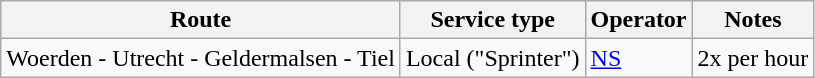<table class="wikitable">
<tr>
<th>Route</th>
<th>Service type</th>
<th>Operator</th>
<th>Notes</th>
</tr>
<tr>
<td>Woerden - Utrecht - Geldermalsen - Tiel</td>
<td>Local ("Sprinter")</td>
<td><a href='#'>NS</a></td>
<td>2x per hour</td>
</tr>
</table>
